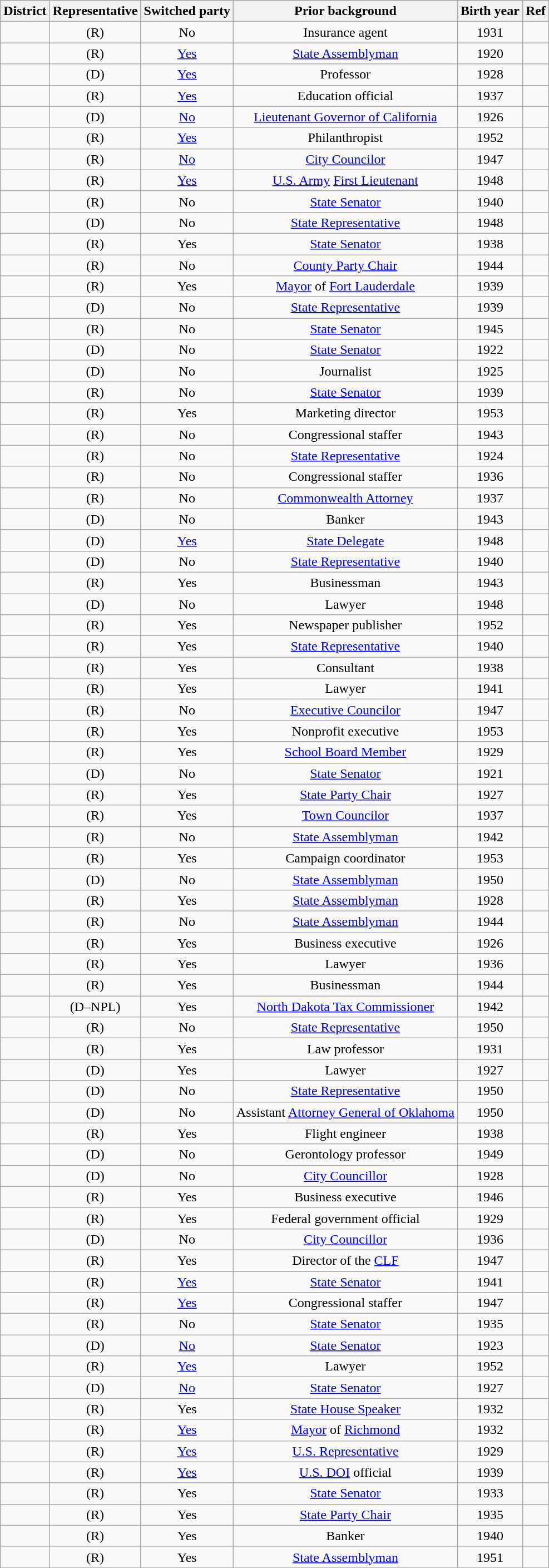<table class="sortable wikitable" style="text-align:center">
<tr>
<th>District</th>
<th>Representative</th>
<th>Switched party</th>
<th>Prior background</th>
<th>Birth year</th>
<th>Ref</th>
</tr>
<tr>
<td></td>
<td> (R)</td>
<td>No</td>
<td>Insurance agent</td>
<td>1931</td>
<td></td>
</tr>
<tr>
<td></td>
<td> (R)</td>
<td><a href='#'>Yes</a></td>
<td><a href='#'>State Assemblyman</a></td>
<td>1920</td>
<td></td>
</tr>
<tr>
<td></td>
<td> (D)</td>
<td><a href='#'>Yes</a></td>
<td>Professor</td>
<td>1928</td>
<td></td>
</tr>
<tr>
<td></td>
<td> (R)</td>
<td><a href='#'>Yes</a></td>
<td>Education official</td>
<td>1937</td>
<td></td>
</tr>
<tr>
<td></td>
<td> (D)</td>
<td><a href='#'>No</a></td>
<td><a href='#'>Lieutenant Governor of California</a></td>
<td>1926</td>
<td></td>
</tr>
<tr>
<td></td>
<td> (R)</td>
<td><a href='#'>Yes</a></td>
<td>Philanthropist</td>
<td>1952</td>
<td></td>
</tr>
<tr>
<td></td>
<td> (R)</td>
<td><a href='#'>No</a></td>
<td><a href='#'>City Councilor</a></td>
<td>1947</td>
<td></td>
</tr>
<tr>
<td></td>
<td> (R)</td>
<td><a href='#'>Yes</a></td>
<td><a href='#'>U.S. Army</a> <a href='#'>First Lieutenant</a></td>
<td>1948</td>
<td></td>
</tr>
<tr>
<td></td>
<td> (R)</td>
<td>No</td>
<td><a href='#'>State Senator</a></td>
<td>1940</td>
<td></td>
</tr>
<tr>
<td></td>
<td> (D)</td>
<td>No</td>
<td><a href='#'>State Representative</a></td>
<td>1948</td>
<td></td>
</tr>
<tr>
<td></td>
<td> (R)</td>
<td>Yes</td>
<td><a href='#'>State Senator</a></td>
<td>1938</td>
<td></td>
</tr>
<tr>
<td></td>
<td> (R)</td>
<td>No</td>
<td><a href='#'>County Party Chair</a></td>
<td>1944</td>
<td></td>
</tr>
<tr>
<td></td>
<td> (R)</td>
<td>Yes</td>
<td><a href='#'>Mayor</a> of <a href='#'>Fort Lauderdale</a></td>
<td>1939</td>
<td></td>
</tr>
<tr>
<td></td>
<td> (D)</td>
<td>No</td>
<td><a href='#'>State Representative</a></td>
<td>1939</td>
<td></td>
</tr>
<tr>
<td></td>
<td> (R)</td>
<td>No</td>
<td><a href='#'>State Senator</a></td>
<td>1945</td>
<td></td>
</tr>
<tr>
<td></td>
<td> (D)</td>
<td>No</td>
<td><a href='#'>State Senator</a></td>
<td>1922</td>
<td></td>
</tr>
<tr>
<td></td>
<td> (D)</td>
<td>No</td>
<td>Journalist</td>
<td>1925</td>
<td></td>
</tr>
<tr>
<td></td>
<td> (R)</td>
<td>No</td>
<td><a href='#'>State Senator</a></td>
<td>1939</td>
<td></td>
</tr>
<tr>
<td></td>
<td> (R)</td>
<td>Yes</td>
<td>Marketing director</td>
<td>1953</td>
<td></td>
</tr>
<tr>
<td></td>
<td> (R)</td>
<td>No</td>
<td>Congressional staffer</td>
<td>1943</td>
<td></td>
</tr>
<tr>
<td></td>
<td> (R)</td>
<td>No</td>
<td><a href='#'>State Representative</a></td>
<td>1924</td>
<td></td>
</tr>
<tr>
<td></td>
<td> (R)</td>
<td>No</td>
<td>Congressional staffer</td>
<td>1936</td>
<td></td>
</tr>
<tr>
<td></td>
<td> (R)</td>
<td>No</td>
<td><a href='#'>Commonwealth Attorney</a></td>
<td>1937</td>
<td></td>
</tr>
<tr>
<td></td>
<td> (D)</td>
<td>No</td>
<td>Banker</td>
<td>1943</td>
<td></td>
</tr>
<tr>
<td></td>
<td> (D)</td>
<td><a href='#'>Yes</a></td>
<td><a href='#'>State Delegate</a></td>
<td>1948</td>
<td></td>
</tr>
<tr>
<td></td>
<td> (D)</td>
<td>No</td>
<td><a href='#'>State Representative</a></td>
<td>1940</td>
<td></td>
</tr>
<tr>
<td></td>
<td> (R)</td>
<td>Yes</td>
<td>Businessman</td>
<td>1943</td>
<td></td>
</tr>
<tr>
<td></td>
<td> (D)</td>
<td>No</td>
<td>Lawyer</td>
<td>1948</td>
<td></td>
</tr>
<tr>
<td></td>
<td> (R)</td>
<td>Yes</td>
<td>Newspaper publisher</td>
<td>1952</td>
<td></td>
</tr>
<tr>
<td></td>
<td> (R)</td>
<td>Yes</td>
<td><a href='#'>State Representative</a></td>
<td>1940</td>
<td></td>
</tr>
<tr>
<td></td>
<td> (R)</td>
<td>Yes</td>
<td>Consultant</td>
<td>1938</td>
<td></td>
</tr>
<tr>
<td></td>
<td> (R)</td>
<td>Yes</td>
<td>Lawyer</td>
<td>1941</td>
<td></td>
</tr>
<tr>
<td></td>
<td> (R)</td>
<td>No</td>
<td><a href='#'>Executive Councilor</a></td>
<td>1947</td>
<td></td>
</tr>
<tr>
<td></td>
<td> (R)</td>
<td>Yes</td>
<td>Nonprofit executive</td>
<td>1953</td>
<td></td>
</tr>
<tr>
<td></td>
<td> (R)</td>
<td>Yes</td>
<td><a href='#'>School Board Member</a></td>
<td>1929</td>
<td></td>
</tr>
<tr>
<td></td>
<td> (D)</td>
<td>No</td>
<td><a href='#'>State Senator</a></td>
<td>1921</td>
<td></td>
</tr>
<tr>
<td></td>
<td> (R)</td>
<td>Yes</td>
<td><a href='#'>State Party Chair</a></td>
<td>1927</td>
<td></td>
</tr>
<tr>
<td></td>
<td> (R)</td>
<td>Yes</td>
<td><a href='#'>Town Councilor</a></td>
<td>1937</td>
<td></td>
</tr>
<tr>
<td></td>
<td> (R)</td>
<td>No</td>
<td><a href='#'>State Assemblyman</a></td>
<td>1942</td>
<td></td>
</tr>
<tr>
<td></td>
<td> (R)</td>
<td>Yes</td>
<td>Campaign coordinator</td>
<td>1953</td>
<td></td>
</tr>
<tr>
<td></td>
<td> (D)</td>
<td>No</td>
<td><a href='#'>State Assemblyman</a></td>
<td>1950</td>
<td></td>
</tr>
<tr>
<td></td>
<td> (R)</td>
<td>Yes</td>
<td><a href='#'>State Assemblyman</a></td>
<td>1928</td>
<td></td>
</tr>
<tr>
<td></td>
<td> (R)</td>
<td>No</td>
<td><a href='#'>State Assemblyman</a></td>
<td>1944</td>
<td></td>
</tr>
<tr>
<td></td>
<td> (R)</td>
<td>Yes</td>
<td>Business executive</td>
<td>1926</td>
<td></td>
</tr>
<tr>
<td></td>
<td> (R)</td>
<td>Yes</td>
<td>Lawyer</td>
<td>1936</td>
<td></td>
</tr>
<tr>
<td></td>
<td> (R)</td>
<td>Yes</td>
<td>Businessman</td>
<td>1944</td>
<td></td>
</tr>
<tr>
<td></td>
<td> (D–NPL)</td>
<td>Yes</td>
<td><a href='#'>North Dakota Tax Commissioner</a></td>
<td>1942</td>
<td></td>
</tr>
<tr>
<td></td>
<td> (R)</td>
<td>No</td>
<td><a href='#'>State Representative</a></td>
<td>1950</td>
<td></td>
</tr>
<tr>
<td></td>
<td> (R)</td>
<td>Yes</td>
<td>Law professor</td>
<td>1931</td>
<td></td>
</tr>
<tr>
<td></td>
<td> (D)</td>
<td>Yes</td>
<td>Lawyer</td>
<td>1927</td>
<td></td>
</tr>
<tr>
<td></td>
<td> (D)</td>
<td>No</td>
<td><a href='#'>State Representative</a></td>
<td>1950</td>
<td></td>
</tr>
<tr>
<td></td>
<td> (D)</td>
<td>No</td>
<td>Assistant <a href='#'>Attorney General of Oklahoma</a></td>
<td>1950</td>
<td></td>
</tr>
<tr>
<td></td>
<td> (R)</td>
<td>Yes</td>
<td>Flight engineer</td>
<td>1938</td>
<td></td>
</tr>
<tr>
<td></td>
<td> (D)</td>
<td>No</td>
<td>Gerontology professor</td>
<td>1949</td>
<td></td>
</tr>
<tr>
<td></td>
<td> (D)</td>
<td>No</td>
<td><a href='#'>City Councillor</a></td>
<td>1928</td>
<td></td>
</tr>
<tr>
<td></td>
<td> (R)</td>
<td>Yes</td>
<td>Business executive</td>
<td>1946</td>
<td></td>
</tr>
<tr>
<td></td>
<td> (R)</td>
<td>Yes</td>
<td>Federal government official</td>
<td>1929</td>
<td></td>
</tr>
<tr>
<td></td>
<td> (D)</td>
<td>No</td>
<td><a href='#'>City Councillor</a></td>
<td>1936</td>
<td></td>
</tr>
<tr>
<td></td>
<td> (R)</td>
<td>Yes</td>
<td>Director of the <a href='#'>CLF</a></td>
<td>1947</td>
<td></td>
</tr>
<tr>
<td></td>
<td> (R)</td>
<td><a href='#'>Yes</a></td>
<td><a href='#'>State Senator</a></td>
<td>1941</td>
<td></td>
</tr>
<tr>
<td></td>
<td> (R)</td>
<td><a href='#'>Yes</a></td>
<td>Congressional staffer</td>
<td>1947</td>
<td></td>
</tr>
<tr>
<td></td>
<td> (R)</td>
<td>No</td>
<td><a href='#'>State Senator</a></td>
<td>1935</td>
<td></td>
</tr>
<tr>
<td></td>
<td> (D)</td>
<td><a href='#'>No</a></td>
<td><a href='#'>State Senator</a></td>
<td>1923</td>
<td></td>
</tr>
<tr>
<td></td>
<td> (R)</td>
<td><a href='#'>Yes</a></td>
<td>Lawyer</td>
<td>1952</td>
<td></td>
</tr>
<tr>
<td></td>
<td> (D)</td>
<td><a href='#'>No</a></td>
<td><a href='#'>State Senator</a></td>
<td>1927</td>
<td></td>
</tr>
<tr>
<td></td>
<td> (R)</td>
<td>Yes</td>
<td><a href='#'>State House Speaker</a></td>
<td>1932</td>
<td></td>
</tr>
<tr>
<td></td>
<td> (R)</td>
<td><a href='#'>Yes</a></td>
<td><a href='#'>Mayor</a> of <a href='#'>Richmond</a></td>
<td>1932</td>
<td></td>
</tr>
<tr>
<td></td>
<td> (R)</td>
<td><a href='#'>Yes</a></td>
<td><a href='#'>U.S. Representative</a></td>
<td>1929</td>
<td></td>
</tr>
<tr>
<td></td>
<td> (R)</td>
<td><a href='#'>Yes</a></td>
<td><a href='#'>U.S. DOI</a> official</td>
<td>1939</td>
<td></td>
</tr>
<tr>
<td></td>
<td> (R)</td>
<td>Yes</td>
<td><a href='#'>State Senator</a></td>
<td>1933</td>
<td></td>
</tr>
<tr>
<td></td>
<td> (R)</td>
<td>Yes</td>
<td><a href='#'>State Party Chair</a></td>
<td>1935</td>
<td></td>
</tr>
<tr>
<td></td>
<td> (R)</td>
<td>Yes</td>
<td>Banker</td>
<td>1940</td>
<td></td>
</tr>
<tr>
<td></td>
<td> (R)</td>
<td>Yes</td>
<td><a href='#'>State Assemblyman</a></td>
<td>1951</td>
<td></td>
</tr>
</table>
